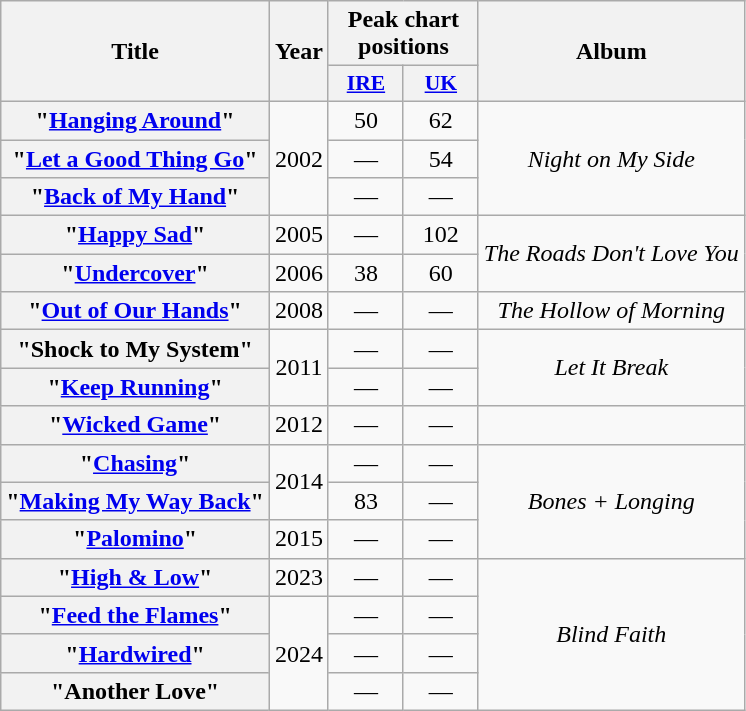<table class="wikitable plainrowheaders" style="text-align:center">
<tr>
<th scope="col" rowspan="2">Title</th>
<th scope="col" rowspan="2">Year</th>
<th scope="col" colspan="2">Peak chart positions</th>
<th scope="col" rowspan="2">Album</th>
</tr>
<tr>
<th scope="col" style="width:3em;font-size:90%"><a href='#'>IRE</a><br></th>
<th scope="col" style="width:3em;font-size:90%"><a href='#'>UK</a><br></th>
</tr>
<tr>
<th scope="row">"<a href='#'>Hanging Around</a>"</th>
<td rowspan="3">2002</td>
<td>50</td>
<td>62</td>
<td rowspan="3"><em>Night on My Side</em></td>
</tr>
<tr>
<th scope="row">"<a href='#'>Let a Good Thing Go</a>"</th>
<td>—</td>
<td>54</td>
</tr>
<tr>
<th scope="row">"<a href='#'>Back of My Hand</a>"</th>
<td>—</td>
<td>—</td>
</tr>
<tr>
<th scope="row">"<a href='#'>Happy Sad</a>"</th>
<td>2005</td>
<td>—</td>
<td>102</td>
<td rowspan="2"><em>The Roads Don't Love You</em></td>
</tr>
<tr>
<th scope="row">"<a href='#'>Undercover</a>"</th>
<td>2006</td>
<td>38</td>
<td>60</td>
</tr>
<tr>
<th scope="row">"<a href='#'>Out of Our Hands</a>"</th>
<td>2008</td>
<td>—</td>
<td>—</td>
<td><em>The Hollow of Morning</em></td>
</tr>
<tr>
<th scope="row">"Shock to My System"</th>
<td rowspan="2">2011</td>
<td>—</td>
<td>—</td>
<td rowspan="2"><em>Let It Break</em></td>
</tr>
<tr>
<th scope="row">"<a href='#'>Keep Running</a>"</th>
<td>—</td>
<td>—</td>
</tr>
<tr>
<th scope="row">"<a href='#'>Wicked Game</a>"</th>
<td>2012</td>
<td>—</td>
<td>—</td>
<td></td>
</tr>
<tr>
<th scope="row">"<a href='#'>Chasing</a>"</th>
<td rowspan="2">2014</td>
<td>—</td>
<td>—</td>
<td rowspan="3"><em>Bones + Longing</em></td>
</tr>
<tr>
<th scope="row">"<a href='#'>Making My Way Back</a>"</th>
<td>83</td>
<td>—</td>
</tr>
<tr>
<th scope="row">"<a href='#'>Palomino</a>"</th>
<td>2015</td>
<td>—</td>
<td>—</td>
</tr>
<tr>
<th scope="row">"<a href='#'>High & Low</a>"</th>
<td>2023</td>
<td>—</td>
<td>—</td>
<td rowspan="4"><em>Blind Faith</em></td>
</tr>
<tr>
<th scope="row">"<a href='#'>Feed the Flames</a>"</th>
<td rowspan="3">2024</td>
<td>—</td>
<td>—</td>
</tr>
<tr>
<th scope="row">"<a href='#'>Hardwired</a>"</th>
<td>—</td>
<td>—</td>
</tr>
<tr>
<th scope="row">"Another Love"<br></th>
<td>—</td>
<td>—</td>
</tr>
</table>
